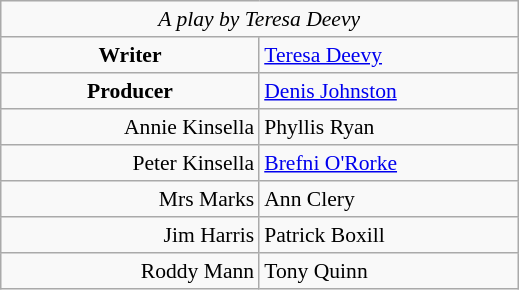<table class="wikitable mw-collapsible mw-collapsed" style="vertical-align:top;margin:0 4em 0 5em;line-height:1.2;width:24em;max-width:30em;font-size:90%;">
<tr>
<td colspan=2 style="text-align:center;font-style:italic;">A play by Teresa Deevy</td>
</tr>
<tr>
<td style="width:50%;text-align:center;"><strong>Writer</strong></td>
<td style="width:*;  "><a href='#'>Teresa Deevy</a></td>
</tr>
<tr>
<td style="text-align:center;"><strong>Producer</strong></td>
<td><a href='#'>Denis Johnston</a></td>
</tr>
<tr>
<td style="text-align:right;">Annie Kinsella</td>
<td>Phyllis Ryan</td>
</tr>
<tr>
<td style="text-align:right;">Peter Kinsella</td>
<td><a href='#'>Brefni O'Rorke</a></td>
</tr>
<tr>
<td style="text-align:right;">Mrs Marks</td>
<td>Ann Clery</td>
</tr>
<tr>
<td style="text-align:right;">Jim Harris</td>
<td>Patrick Boxill</td>
</tr>
<tr>
<td style="text-align:right;">Roddy Mann</td>
<td>Tony Quinn</td>
</tr>
</table>
